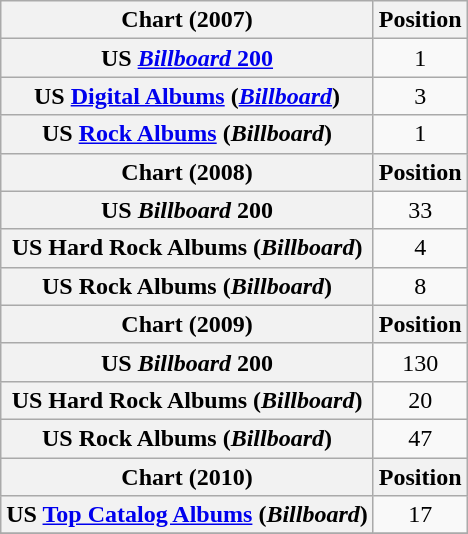<table class="wikitable plainrowheaders" style="text-align:center">
<tr>
<th>Chart (2007)</th>
<th>Position</th>
</tr>
<tr>
<th scope="row">US <a href='#'><em>Billboard</em> 200</a></th>
<td>1</td>
</tr>
<tr>
<th scope="row">US <a href='#'>Digital Albums</a> (<a href='#'><em>Billboard</em></a>)</th>
<td>3</td>
</tr>
<tr>
<th scope="row">US <a href='#'>Rock Albums</a> (<em>Billboard</em>)</th>
<td>1</td>
</tr>
<tr>
<th>Chart (2008)</th>
<th>Position</th>
</tr>
<tr>
<th scope="row">US <em>Billboard</em> 200</th>
<td>33</td>
</tr>
<tr>
<th scope="row">US Hard Rock Albums (<em>Billboard</em>)</th>
<td>4</td>
</tr>
<tr>
<th scope="row">US Rock Albums (<em>Billboard</em>)</th>
<td>8</td>
</tr>
<tr>
<th>Chart (2009)</th>
<th>Position</th>
</tr>
<tr>
<th scope="row">US <em>Billboard</em> 200</th>
<td>130</td>
</tr>
<tr>
<th scope="row">US Hard Rock Albums (<em>Billboard</em>)</th>
<td>20</td>
</tr>
<tr>
<th scope="row">US Rock Albums (<em>Billboard</em>)</th>
<td>47</td>
</tr>
<tr>
<th>Chart (2010)</th>
<th>Position</th>
</tr>
<tr>
<th scope="row">US <a href='#'>Top Catalog Albums</a> (<em>Billboard</em>)</th>
<td>17</td>
</tr>
<tr>
</tr>
</table>
